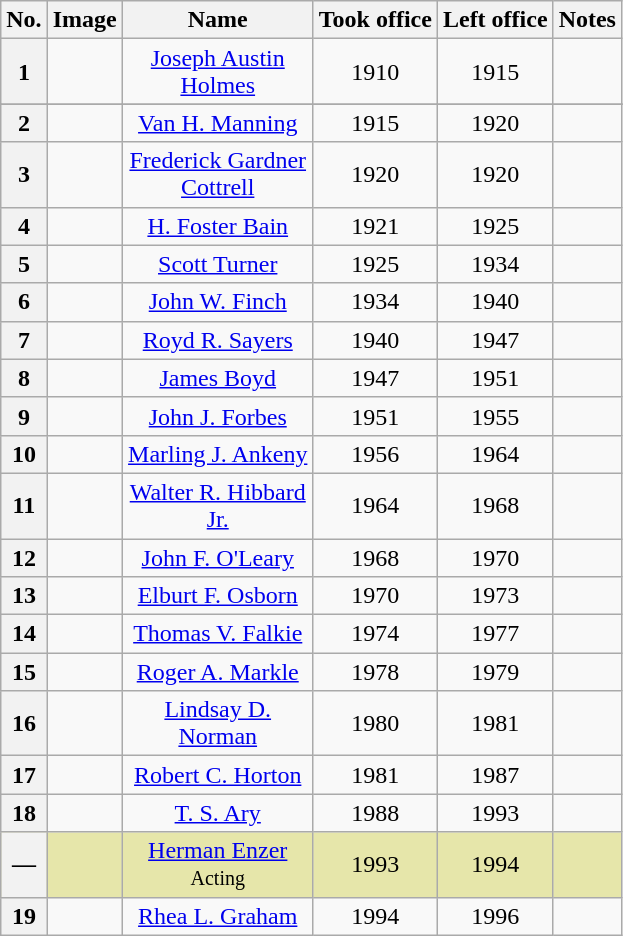<table class=wikitable style="clear:right; text-align:center">
<tr>
<th>No.</th>
<th>Image</th>
<th width=120>Name</th>
<th>Took office</th>
<th>Left office</th>
<th>Notes</th>
</tr>
<tr>
<th>1</th>
<td></td>
<td><a href='#'>Joseph Austin Holmes</a></td>
<td>1910</td>
<td>1915</td>
<td></td>
</tr>
<tr>
</tr>
<tr>
<th>2</th>
<td></td>
<td><a href='#'>Van H. Manning</a></td>
<td>1915</td>
<td>1920</td>
<td></td>
</tr>
<tr>
<th>3</th>
<td></td>
<td><a href='#'>Frederick Gardner Cottrell</a></td>
<td>1920</td>
<td>1920</td>
<td></td>
</tr>
<tr>
<th>4</th>
<td></td>
<td><a href='#'>H. Foster Bain</a></td>
<td>1921</td>
<td>1925</td>
<td></td>
</tr>
<tr>
<th>5</th>
<td></td>
<td><a href='#'>Scott Turner</a></td>
<td>1925</td>
<td>1934</td>
<td></td>
</tr>
<tr>
<th>6</th>
<td></td>
<td><a href='#'>John W. Finch</a></td>
<td>1934</td>
<td>1940</td>
<td></td>
</tr>
<tr>
<th>7</th>
<td></td>
<td><a href='#'>Royd R. Sayers</a></td>
<td>1940</td>
<td>1947</td>
<td></td>
</tr>
<tr>
<th>8</th>
<td></td>
<td><a href='#'>James Boyd</a></td>
<td>1947</td>
<td>1951</td>
<td></td>
</tr>
<tr>
<th>9</th>
<td></td>
<td><a href='#'>John J. Forbes</a></td>
<td>1951</td>
<td>1955</td>
<td></td>
</tr>
<tr>
<th>10</th>
<td></td>
<td><a href='#'>Marling J. Ankeny</a></td>
<td>1956</td>
<td>1964</td>
<td></td>
</tr>
<tr>
<th>11</th>
<td></td>
<td><a href='#'>Walter R. Hibbard Jr.</a></td>
<td>1964</td>
<td>1968</td>
<td></td>
</tr>
<tr>
<th>12</th>
<td></td>
<td><a href='#'>John F. O'Leary</a></td>
<td>1968</td>
<td>1970</td>
<td></td>
</tr>
<tr>
<th>13</th>
<td></td>
<td><a href='#'>Elburt F. Osborn</a></td>
<td>1970</td>
<td>1973</td>
<td></td>
</tr>
<tr>
<th>14</th>
<td></td>
<td><a href='#'>Thomas V. Falkie</a></td>
<td>1974</td>
<td>1977</td>
<td></td>
</tr>
<tr>
<th>15</th>
<td></td>
<td><a href='#'>Roger A. Markle</a></td>
<td>1978</td>
<td>1979</td>
<td></td>
</tr>
<tr>
<th>16</th>
<td></td>
<td><a href='#'>Lindsay D. Norman</a></td>
<td>1980</td>
<td>1981</td>
<td></td>
</tr>
<tr>
<th>17</th>
<td></td>
<td><a href='#'>Robert C. Horton</a></td>
<td>1981</td>
<td>1987</td>
<td></td>
</tr>
<tr>
<th>18</th>
<td></td>
<td><a href='#'>T. S. Ary</a></td>
<td>1988</td>
<td>1993</td>
<td></td>
</tr>
<tr bgcolor="#e6e6aa">
<th>—</th>
<td></td>
<td><a href='#'>Herman Enzer</a><br><small>Acting</small></td>
<td>1993</td>
<td>1994</td>
<td></td>
</tr>
<tr>
<th>19</th>
<td></td>
<td><a href='#'>Rhea L. Graham</a></td>
<td>1994</td>
<td>1996</td>
<td></td>
</tr>
</table>
